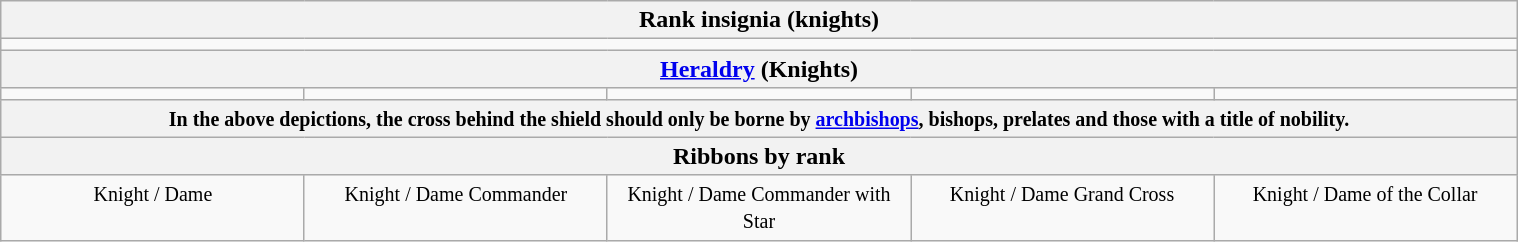<table class="wikitable" style="margin:1em auto; width:80%;">
<tr>
<th colspan=5>Rank insignia (knights)</th>
</tr>
<tr>
<td colspan="5" style="text-align:center;"></td>
</tr>
<tr>
<th colspan=5><a href='#'>Heraldry</a> (Knights)</th>
</tr>
<tr>
<td style="width:15%; text-align:center;"></td>
<td style="width:15%; text-align:center;"></td>
<td style="width:15%; text-align:center;"></td>
<td style="width:15%; text-align:center;"></td>
<td style="width:15%; text-align:center;"></td>
</tr>
<tr>
<th colspan=5><small>In the above depictions, the cross behind the shield should only be borne by <a href='#'>archbishops</a>, bishops, prelates and those with a title of nobility.</small></th>
</tr>
<tr>
<th colspan=5>Ribbons by rank</th>
</tr>
<tr>
<td style="vertical-align:top; width:20%; text-align:center;"><small>Knight / Dame</small></td>
<td style="vertical-align:top; width:20%; text-align:center;"><small>Knight / Dame Commander</small></td>
<td style="vertical-align:top; width:20%; text-align:center;"><small>Knight / Dame Commander with Star</small></td>
<td style="vertical-align:top; width:20%; text-align:center;"><small>Knight / Dame Grand Cross</small></td>
<td style="vertical-align:top; width:20%; text-align:center;"><small>Knight / Dame of the Collar</small></td>
</tr>
</table>
